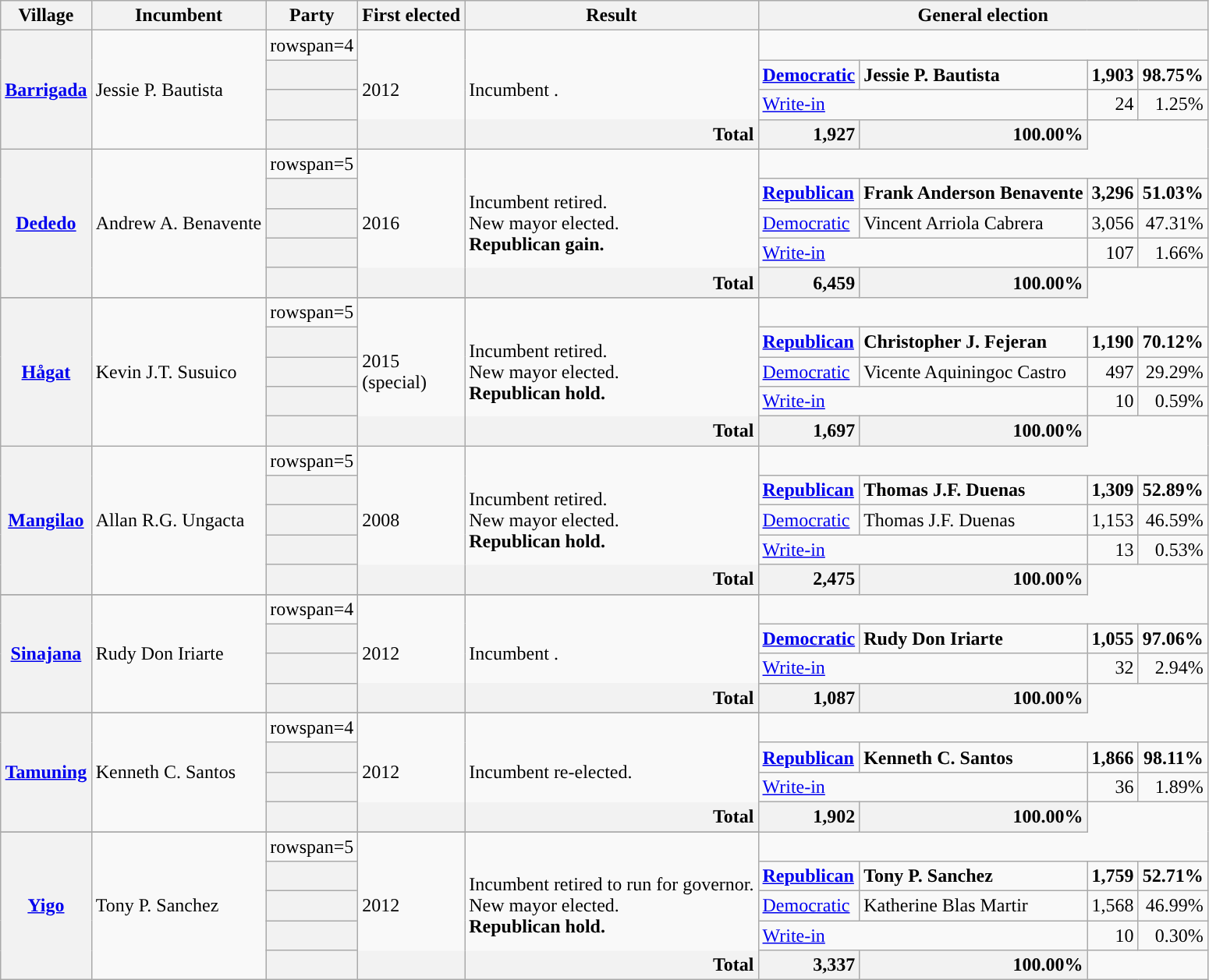<table class="wikitable">
<tr valign=bottom>
<th>Village</th>
<th>Incumbent</th>
<th>Party</th>
<th>First elected</th>
<th>Result</th>
<th colspan=5>General election</th>
</tr>
<tr>
<th rowspan=4><a href='#'>Barrigada</a></th>
<td rowspan=4>Jessie P. Bautista</td>
<td>rowspan=4 </td>
<td rowspan=4>2012</td>
<td rowspan=4>Incumbent .</td>
</tr>
<tr>
<th style="background-color:"></th>
<td style="text-align:left;"><strong><a href='#'>Democratic</a></strong></td>
<td style="text-align:left;"><strong>Jessie P. Bautista</strong></td>
<td style="text-align:right;"><strong>1,903</strong></td>
<td style="text-align:right;"><strong>98.75%</strong></td>
</tr>
<tr>
<th style="background-color:"></th>
<td colspan=2 style="text-align:left;"><a href='#'>Write-in</a></td>
<td style="text-align:right;">24</td>
<td style="text-align:right;">1.25%</td>
</tr>
<tr>
<th colspan=3 style="text-align:right;">Total</th>
<th style="text-align:right;">1,927</th>
<th style="text-align:right;">100.00%</th>
</tr>
<tr>
<th rowspan=5><a href='#'>Dededo</a></th>
<td rowspan=5>Andrew A. Benavente</td>
<td>rowspan=5 </td>
<td rowspan=5>2016</td>
<td rowspan=5 >Incumbent retired.<br>New mayor elected.<br><strong>Republican gain.</strong></td>
</tr>
<tr>
<th style="background-color:"></th>
<td style="text-align:left;"><strong><a href='#'>Republican</a></strong></td>
<td style="text-align:left;"><strong>Frank Anderson Benavente</strong></td>
<td style="text-align:right;"><strong>3,296</strong></td>
<td style="text-align:right;"><strong>51.03%</strong></td>
</tr>
<tr>
<th style="background-color:"></th>
<td style="text-align:left;"><a href='#'>Democratic</a></td>
<td style="text-align:left;">Vincent Arriola Cabrera</td>
<td style="text-align:right;">3,056</td>
<td style="text-align:right;">47.31%</td>
</tr>
<tr>
<th style="background-color:"></th>
<td colspan=2 style="text-align:left;"><a href='#'>Write-in</a></td>
<td style="text-align:right;">107</td>
<td style="text-align:right;">1.66%</td>
</tr>
<tr>
<th colspan=3 style="text-align:right;">Total</th>
<th style="text-align:right;">6,459</th>
<th style="text-align:right;">100.00%</th>
</tr>
<tr>
</tr>
<tr>
<th rowspan=5><a href='#'>Hågat</a></th>
<td rowspan=5>Kevin J.T. Susuico</td>
<td>rowspan=5 </td>
<td rowspan=5>2015<br>(special)</td>
<td rowspan=5 >Incumbent retired.<br>New mayor elected.<br><strong>Republican hold.</strong></td>
</tr>
<tr>
<th style="background-color:"></th>
<td style="text-align:left;"><strong><a href='#'>Republican</a></strong></td>
<td style="text-align:left;"><strong>Christopher J. Fejeran</strong></td>
<td style="text-align:right;"><strong>1,190</strong></td>
<td style="text-align:right;"><strong>70.12%</strong></td>
</tr>
<tr>
<th style="background-color:"></th>
<td style="text-align:left;"><a href='#'>Democratic</a></td>
<td style="text-align:left;">Vicente Aquiningoc Castro</td>
<td style="text-align:right;">497</td>
<td style="text-align:right;">29.29%</td>
</tr>
<tr>
<th style="background-color:"></th>
<td colspan=2 style="text-align:left;"><a href='#'>Write-in</a></td>
<td style="text-align:right;">10</td>
<td style="text-align:right;">0.59%</td>
</tr>
<tr>
<th colspan=3 style="text-align:right;">Total</th>
<th style="text-align:right;">1,697</th>
<th style="text-align:right;">100.00%</th>
</tr>
<tr>
<th rowspan=5><a href='#'>Mangilao</a></th>
<td rowspan=5>Allan R.G. Ungacta</td>
<td>rowspan=5 </td>
<td rowspan=5>2008</td>
<td rowspan=5 >Incumbent retired.<br>New mayor elected.<br><strong>Republican hold.</strong></td>
</tr>
<tr>
<th style="background-color:"></th>
<td style="text-align:left;"><strong><a href='#'>Republican</a></strong></td>
<td style="text-align:left;"><strong>Thomas J.F. Duenas</strong></td>
<td style="text-align:right;"><strong>1,309</strong></td>
<td style="text-align:right;"><strong>52.89%</strong></td>
</tr>
<tr>
<th style="background-color:"></th>
<td style="text-align:left;"><a href='#'>Democratic</a></td>
<td style="text-align:left;">Thomas J.F. Duenas</td>
<td style="text-align:right;">1,153</td>
<td style="text-align:right;">46.59%</td>
</tr>
<tr>
<th style="background-color:"></th>
<td colspan=2 style="text-align:left;"><a href='#'>Write-in</a></td>
<td style="text-align:right;">13</td>
<td style="text-align:right;">0.53%</td>
</tr>
<tr>
<th colspan=3 style="text-align:right;">Total</th>
<th style="text-align:right;">2,475</th>
<th style="text-align:right;">100.00%</th>
</tr>
<tr>
</tr>
<tr>
<th rowspan=4><a href='#'>Sinajana</a></th>
<td rowspan=4>Rudy Don Iriarte</td>
<td>rowspan=4 </td>
<td rowspan=4>2012</td>
<td rowspan=4>Incumbent .</td>
</tr>
<tr>
<th style="background-color:"></th>
<td style="text-align:left;"><strong><a href='#'>Democratic</a></strong></td>
<td style="text-align:left;"><strong>Rudy Don Iriarte</strong></td>
<td style="text-align:right;"><strong>1,055</strong></td>
<td style="text-align:right;"><strong>97.06%</strong></td>
</tr>
<tr>
<th style="background-color:"></th>
<td colspan=2 style="text-align:left;"><a href='#'>Write-in</a></td>
<td style="text-align:right;">32</td>
<td style="text-align:right;">2.94%</td>
</tr>
<tr>
<th colspan=3 style="text-align:right;">Total</th>
<th style="text-align:right;">1,087</th>
<th style="text-align:right;">100.00%</th>
</tr>
<tr>
</tr>
<tr>
<th rowspan=4><a href='#'>Tamuning</a></th>
<td rowspan=4>Kenneth C. Santos</td>
<td>rowspan=4 </td>
<td rowspan=4>2012</td>
<td rowspan=4>Incumbent re-elected.</td>
</tr>
<tr>
<th style="background-color:"></th>
<td style="text-align:left;"><strong><a href='#'>Republican</a></strong></td>
<td style="text-align:left;"><strong>Kenneth C. Santos</strong></td>
<td style="text-align:right;"><strong>1,866</strong></td>
<td style="text-align:right;"><strong>98.11%</strong></td>
</tr>
<tr>
<th style="background-color:"></th>
<td colspan=2 style="text-align:left;"><a href='#'>Write-in</a></td>
<td style="text-align:right;">36</td>
<td style="text-align:right;">1.89%</td>
</tr>
<tr>
<th colspan=3 style="text-align:right;">Total</th>
<th style="text-align:right;">1,902</th>
<th style="text-align:right;">100.00%</th>
</tr>
<tr>
</tr>
<tr>
<th rowspan=5><a href='#'>Yigo</a></th>
<td rowspan=5>Tony P. Sanchez</td>
<td>rowspan=5 </td>
<td rowspan=5>2012</td>
<td rowspan=5 >Incumbent retired to run for governor.<br>New mayor elected.<br><strong>Republican hold.</strong></td>
</tr>
<tr>
<th style="background-color:"></th>
<td style="text-align:left;"><strong><a href='#'>Republican</a></strong></td>
<td style="text-align:left;"><strong>Tony P. Sanchez</strong></td>
<td style="text-align:right;"><strong>1,759</strong></td>
<td style="text-align:right;"><strong>52.71%</strong></td>
</tr>
<tr>
<th style="background-color:"></th>
<td style="text-align:left;"><a href='#'>Democratic</a></td>
<td style="text-align:left;">Katherine Blas Martir</td>
<td style="text-align:right;">1,568</td>
<td style="text-align:right;">46.99%</td>
</tr>
<tr>
<th style="background-color:"></th>
<td colspan=2 style="text-align:left;"><a href='#'>Write-in</a></td>
<td style="text-align:right;">10</td>
<td style="text-align:right;">0.30%</td>
</tr>
<tr>
<th colspan=3 style="text-align:right;">Total</th>
<th style="text-align:right;">3,337</th>
<th style="text-align:right;">100.00%</th>
</tr>
</table>
